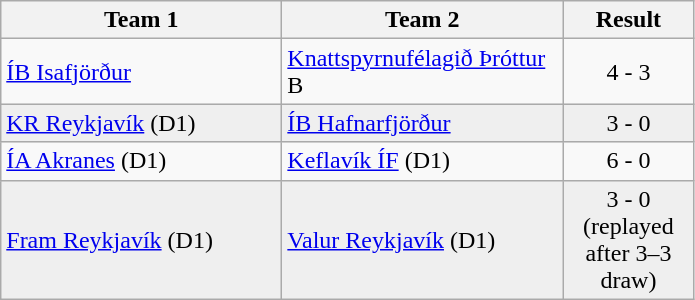<table class="wikitable">
<tr>
<th width="180">Team 1</th>
<th width="180">Team 2</th>
<th width="80">Result</th>
</tr>
<tr>
<td><a href='#'>ÍB Isafjörður</a></td>
<td><a href='#'>Knattspyrnufélagið Þróttur</a> B</td>
<td align="center">4 - 3</td>
</tr>
<tr style="background:#EFEFEF">
<td><a href='#'>KR Reykjavík</a> (D1)</td>
<td><a href='#'>ÍB Hafnarfjörður</a></td>
<td align="center">3 - 0</td>
</tr>
<tr>
<td><a href='#'>ÍA Akranes</a> (D1)</td>
<td><a href='#'>Keflavík ÍF</a> (D1)</td>
<td align="center">6 - 0</td>
</tr>
<tr style="background:#EFEFEF">
<td><a href='#'>Fram Reykjavík</a> (D1)</td>
<td><a href='#'>Valur Reykjavík</a> (D1)</td>
<td align="center">3 - 0 (replayed after 3–3 draw)</td>
</tr>
</table>
